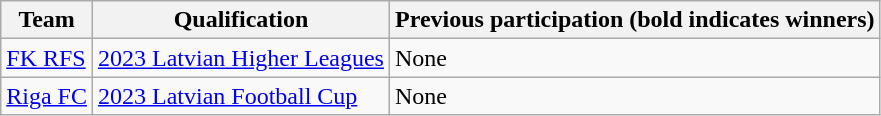<table class="wikitable">
<tr>
<th>Team</th>
<th>Qualification</th>
<th>Previous participation (bold indicates winners)</th>
</tr>
<tr>
<td><a href='#'>FK RFS</a></td>
<td><a href='#'>2023 Latvian Higher Leagues</a></td>
<td>None</td>
</tr>
<tr>
<td><a href='#'>Riga FC</a></td>
<td><a href='#'>2023 Latvian Football Cup</a></td>
<td>None</td>
</tr>
</table>
